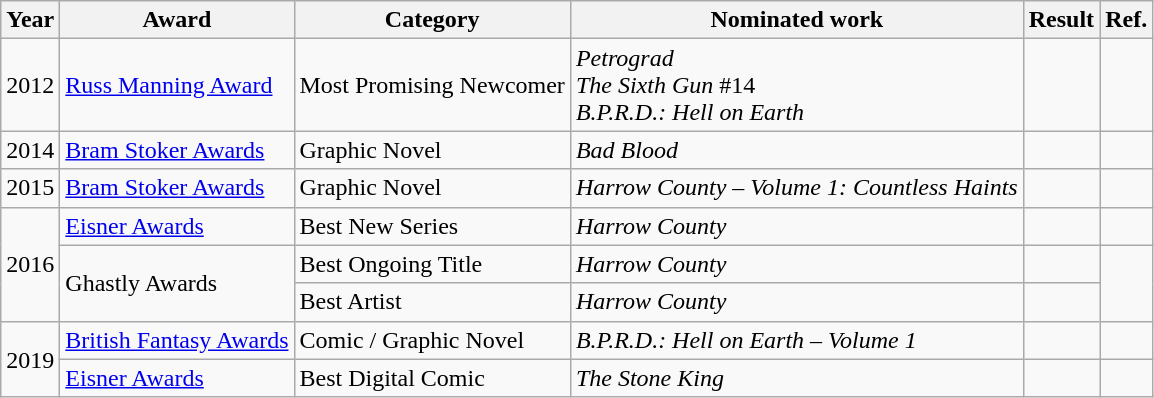<table class="wikitable sortable">
<tr>
<th>Year</th>
<th>Award</th>
<th>Category</th>
<th>Nominated work</th>
<th>Result</th>
<th>Ref.</th>
</tr>
<tr>
<td>2012</td>
<td><a href='#'>Russ Manning Award</a></td>
<td>Most Promising Newcomer</td>
<td><em>Petrograd</em><br><em>The Sixth Gun</em> #14<br><em>B.P.R.D.: Hell on Earth</em></td>
<td></td>
<td></td>
</tr>
<tr>
<td>2014</td>
<td><a href='#'>Bram Stoker Awards</a></td>
<td>Graphic Novel</td>
<td><em>Bad Blood</em></td>
<td></td>
<td></td>
</tr>
<tr>
<td>2015</td>
<td><a href='#'>Bram Stoker Awards</a></td>
<td>Graphic Novel</td>
<td><em>Harrow County – Volume 1: Countless Haints</em></td>
<td></td>
<td></td>
</tr>
<tr>
<td rowspan=3>2016</td>
<td><a href='#'>Eisner Awards</a></td>
<td>Best New Series</td>
<td><em>Harrow County</em></td>
<td></td>
<td></td>
</tr>
<tr>
<td rowspan=2>Ghastly Awards</td>
<td>Best Ongoing Title</td>
<td><em>Harrow County</em></td>
<td></td>
<td rowspan=2></td>
</tr>
<tr>
<td>Best Artist</td>
<td><em>Harrow County</em></td>
<td></td>
</tr>
<tr>
<td rowspan=2>2019</td>
<td><a href='#'>British Fantasy Awards</a></td>
<td>Comic / Graphic Novel</td>
<td><em>B.P.R.D.: Hell on Earth – Volume 1</em></td>
<td></td>
<td></td>
</tr>
<tr>
<td><a href='#'>Eisner Awards</a></td>
<td>Best Digital Comic</td>
<td><em>The Stone King</em></td>
<td></td>
<td></td>
</tr>
</table>
